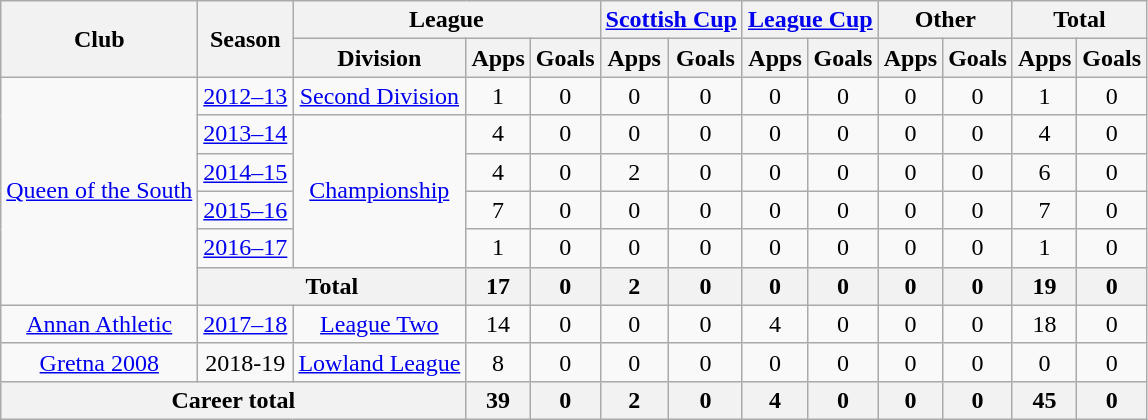<table class="wikitable" style="text-align:center">
<tr>
<th rowspan="2">Club</th>
<th rowspan="2">Season</th>
<th colspan="3">League</th>
<th colspan="2"><a href='#'>Scottish Cup</a></th>
<th colspan="2"><a href='#'>League Cup</a></th>
<th colspan="2">Other</th>
<th colspan="2">Total</th>
</tr>
<tr>
<th>Division</th>
<th>Apps</th>
<th>Goals</th>
<th>Apps</th>
<th>Goals</th>
<th>Apps</th>
<th>Goals</th>
<th>Apps</th>
<th>Goals</th>
<th>Apps</th>
<th>Goals</th>
</tr>
<tr>
<td rowspan="6"><a href='#'>Queen of the South</a></td>
<td><a href='#'>2012–13</a></td>
<td><a href='#'>Second Division</a></td>
<td>1</td>
<td>0</td>
<td>0</td>
<td>0</td>
<td>0</td>
<td>0</td>
<td>0</td>
<td>0</td>
<td>1</td>
<td>0</td>
</tr>
<tr>
<td><a href='#'>2013–14</a></td>
<td rowspan="4"><a href='#'>Championship</a></td>
<td>4</td>
<td>0</td>
<td>0</td>
<td>0</td>
<td>0</td>
<td>0</td>
<td>0</td>
<td>0</td>
<td>4</td>
<td>0</td>
</tr>
<tr>
<td><a href='#'>2014–15</a></td>
<td>4</td>
<td>0</td>
<td>2</td>
<td>0</td>
<td>0</td>
<td>0</td>
<td>0</td>
<td>0</td>
<td>6</td>
<td>0</td>
</tr>
<tr>
<td><a href='#'>2015–16</a></td>
<td>7</td>
<td>0</td>
<td>0</td>
<td>0</td>
<td>0</td>
<td>0</td>
<td>0</td>
<td>0</td>
<td>7</td>
<td>0</td>
</tr>
<tr>
<td><a href='#'>2016–17</a></td>
<td>1</td>
<td>0</td>
<td>0</td>
<td>0</td>
<td>0</td>
<td>0</td>
<td>0</td>
<td>0</td>
<td>1</td>
<td>0</td>
</tr>
<tr>
<th colspan="2">Total</th>
<th>17</th>
<th>0</th>
<th>2</th>
<th>0</th>
<th>0</th>
<th>0</th>
<th>0</th>
<th>0</th>
<th>19</th>
<th>0</th>
</tr>
<tr>
<td><a href='#'>Annan Athletic</a></td>
<td><a href='#'>2017–18</a></td>
<td><a href='#'>League Two</a></td>
<td>14</td>
<td>0</td>
<td>0</td>
<td>0</td>
<td>4</td>
<td>0</td>
<td>0</td>
<td>0</td>
<td>18</td>
<td>0</td>
</tr>
<tr>
<td><a href='#'>Gretna 2008</a></td>
<td>2018-19</td>
<td><a href='#'>Lowland League</a></td>
<td>8</td>
<td>0</td>
<td>0</td>
<td>0</td>
<td>0</td>
<td>0</td>
<td>0</td>
<td>0</td>
<td>0</td>
<td>0</td>
</tr>
<tr>
<th colspan="3">Career total</th>
<th>39</th>
<th>0</th>
<th>2</th>
<th>0</th>
<th>4</th>
<th>0</th>
<th>0</th>
<th>0</th>
<th>45</th>
<th>0</th>
</tr>
</table>
